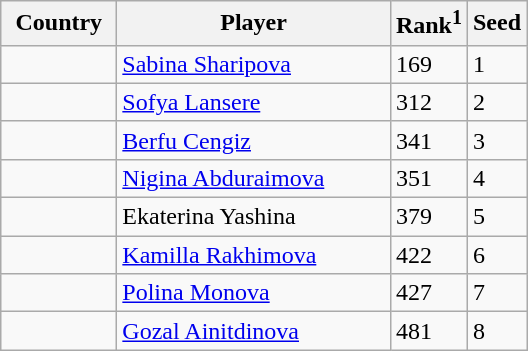<table class="sortable wikitable">
<tr>
<th width="70">Country</th>
<th width="175">Player</th>
<th>Rank<sup>1</sup></th>
<th>Seed</th>
</tr>
<tr>
<td></td>
<td><a href='#'>Sabina Sharipova</a></td>
<td>169</td>
<td>1</td>
</tr>
<tr>
<td></td>
<td><a href='#'>Sofya Lansere</a></td>
<td>312</td>
<td>2</td>
</tr>
<tr>
<td></td>
<td><a href='#'>Berfu Cengiz</a></td>
<td>341</td>
<td>3</td>
</tr>
<tr>
<td></td>
<td><a href='#'>Nigina Abduraimova</a></td>
<td>351</td>
<td>4</td>
</tr>
<tr>
<td></td>
<td>Ekaterina Yashina</td>
<td>379</td>
<td>5</td>
</tr>
<tr>
<td></td>
<td><a href='#'>Kamilla Rakhimova</a></td>
<td>422</td>
<td>6</td>
</tr>
<tr>
<td></td>
<td><a href='#'>Polina Monova</a></td>
<td>427</td>
<td>7</td>
</tr>
<tr>
<td></td>
<td><a href='#'>Gozal Ainitdinova</a></td>
<td>481</td>
<td>8</td>
</tr>
</table>
